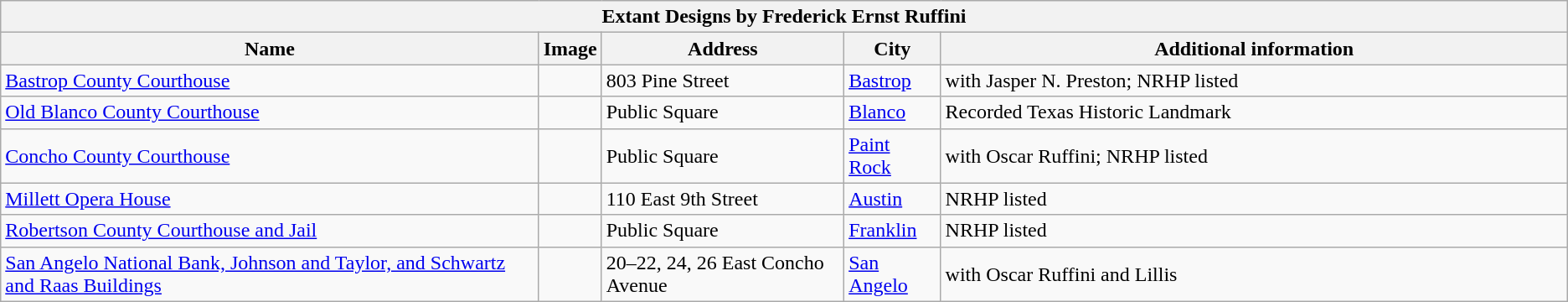<table class="wikitable sortable">
<tr>
<th colspan="5" style="text-align:center;">Extant Designs by Frederick Ernst Ruffini</th>
</tr>
<tr>
<th>Name</th>
<th class="unsortable">Image</th>
<th>Address</th>
<th>City</th>
<th class="unsortable" style="width:40%;">Additional information</th>
</tr>
<tr>
<td><a href='#'>Bastrop County Courthouse</a></td>
<td></td>
<td>803 Pine Street</td>
<td><a href='#'>Bastrop</a></td>
<td>with Jasper N. Preston; NRHP listed</td>
</tr>
<tr>
<td><a href='#'>Old Blanco County Courthouse</a></td>
<td></td>
<td>Public Square</td>
<td><a href='#'>Blanco</a></td>
<td>Recorded Texas Historic Landmark</td>
</tr>
<tr>
<td><a href='#'>Concho County Courthouse</a></td>
<td></td>
<td>Public Square</td>
<td><a href='#'>Paint Rock</a></td>
<td>with Oscar Ruffini; NRHP listed</td>
</tr>
<tr>
<td><a href='#'>Millett Opera House</a></td>
<td></td>
<td>110 East 9th Street</td>
<td><a href='#'>Austin</a></td>
<td>NRHP listed</td>
</tr>
<tr>
<td><a href='#'>Robertson County Courthouse and Jail</a></td>
<td></td>
<td>Public Square</td>
<td><a href='#'>Franklin</a></td>
<td>NRHP listed</td>
</tr>
<tr>
<td><a href='#'>San Angelo National Bank, Johnson and Taylor, and Schwartz and Raas Buildings</a></td>
<td></td>
<td>20–22, 24, 26 East Concho Avenue</td>
<td><a href='#'>San Angelo</a></td>
<td>with Oscar Ruffini and Lillis</td>
</tr>
</table>
